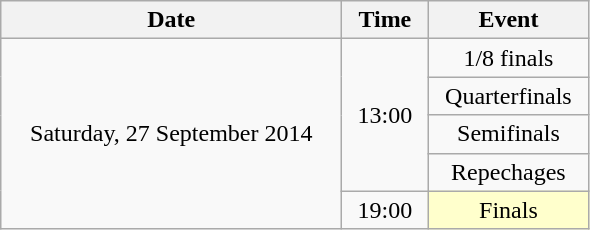<table class = "wikitable" style="text-align:center;">
<tr>
<th width=220>Date</th>
<th width=50>Time</th>
<th width=100>Event</th>
</tr>
<tr>
<td rowspan=5>Saturday, 27 September 2014</td>
<td rowspan=4>13:00</td>
<td>1/8 finals</td>
</tr>
<tr>
<td>Quarterfinals</td>
</tr>
<tr>
<td>Semifinals</td>
</tr>
<tr>
<td>Repechages</td>
</tr>
<tr>
<td>19:00</td>
<td bgcolor=ffffcc>Finals</td>
</tr>
</table>
